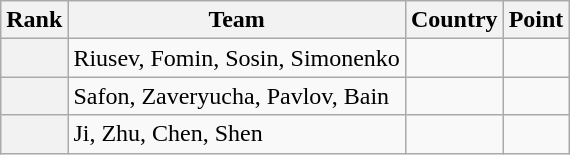<table class="wikitable sortable">
<tr>
<th>Rank</th>
<th>Team</th>
<th>Country</th>
<th>Point</th>
</tr>
<tr>
<th></th>
<td>Riusev, Fomin, Sosin, Simonenko</td>
<td></td>
<td></td>
</tr>
<tr>
<th></th>
<td>Safon, Zaveryucha, Pavlov, Bain</td>
<td></td>
<td></td>
</tr>
<tr>
<th></th>
<td>Ji, Zhu, Chen, Shen</td>
<td></td>
<td></td>
</tr>
</table>
